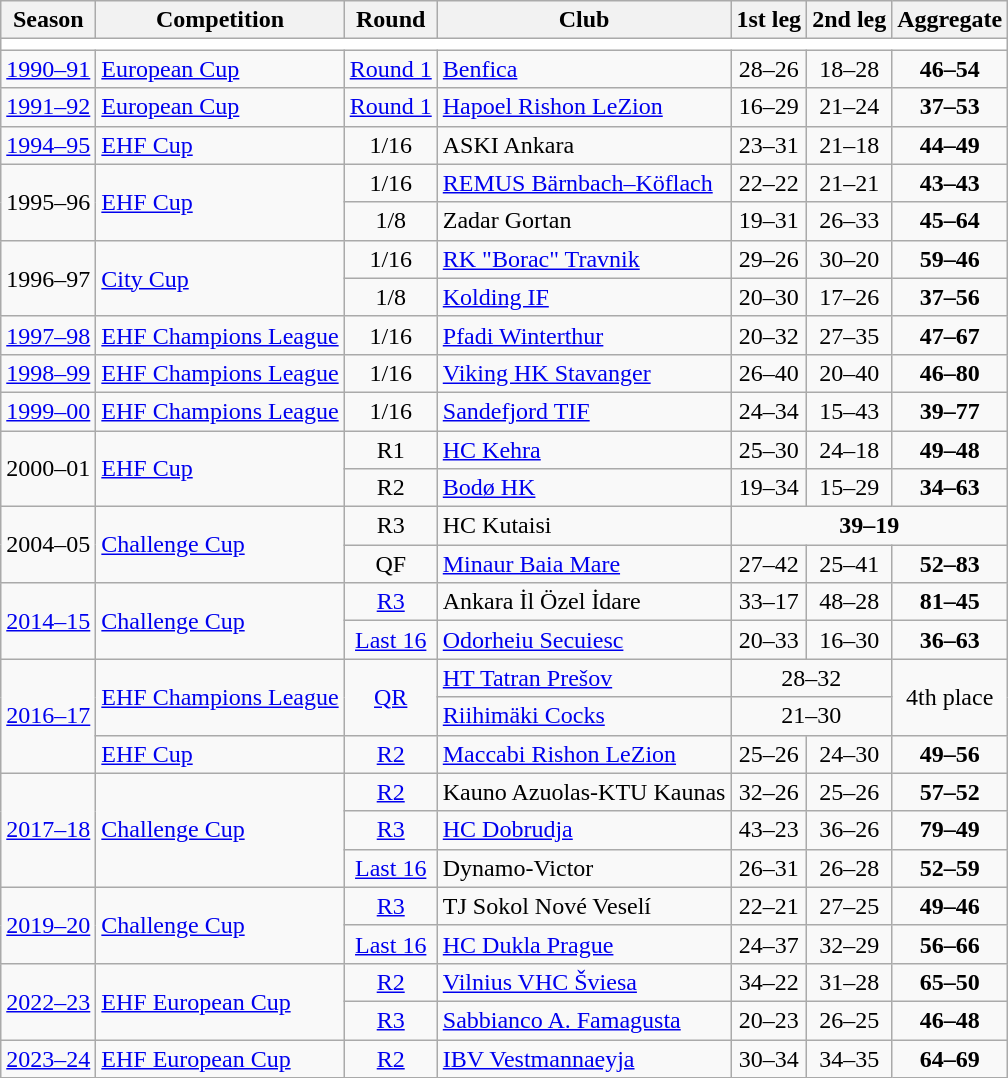<table class="wikitable">
<tr>
<th>Season</th>
<th>Competition</th>
<th>Round</th>
<th>Club</th>
<th>1st leg</th>
<th>2nd leg</th>
<th>Aggregate</th>
</tr>
<tr>
<td colspan="7" bgcolor=white></td>
</tr>
<tr>
<td rowspan="1"><a href='#'>1990–91</a></td>
<td rowspan="1"><a href='#'>European Cup</a></td>
<td rowspan="1" style="text-align:center;"><a href='#'>Round 1</a></td>
<td> <a href='#'>Benfica</a></td>
<td colspan="1" style="text-align:center;">28–26</td>
<td rowspan="1" style="text-align:center;">18–28</td>
<td rowspan="1" style="text-align:center;"><strong>46–54</strong></td>
</tr>
<tr>
<td rowspan="1"><a href='#'>1991–92</a></td>
<td rowspan="1"><a href='#'>European Cup</a></td>
<td rowspan="1" style="text-align:center;"><a href='#'>Round 1</a></td>
<td> <a href='#'>Hapoel Rishon LeZion</a></td>
<td colspan="1" style="text-align:center;">16–29</td>
<td rowspan="1" style="text-align:center;">21–24</td>
<td rowspan="1" style="text-align:center;"><strong>37–53</strong></td>
</tr>
<tr>
<td><a href='#'>1994–95</a></td>
<td><a href='#'>EHF Cup</a></td>
<td align=center>1/16</td>
<td> ASKI Ankara</td>
<td align=center>23–31</td>
<td align=center>21–18</td>
<td align=center><strong>44–49</strong></td>
</tr>
<tr>
<td rowspan="2">1995–96</td>
<td rowspan="2"><a href='#'>EHF Cup</a></td>
<td align=center>1/16</td>
<td> <a href='#'>REMUS Bärnbach–Köflach</a></td>
<td align=center>22–22</td>
<td align=center>21–21</td>
<td align=center><strong>43–43</strong></td>
</tr>
<tr>
<td align=center>1/8</td>
<td> Zadar Gortan</td>
<td align=center>19–31</td>
<td align=center>26–33</td>
<td align=center><strong>45–64</strong></td>
</tr>
<tr>
<td rowspan="2">1996–97</td>
<td rowspan="2"><a href='#'>City Cup</a></td>
<td align=center>1/16</td>
<td> <a href='#'>RK "Borac" Travnik</a></td>
<td align=center>29–26</td>
<td align=center>30–20</td>
<td align=center><strong>59–46</strong></td>
</tr>
<tr>
<td align=center>1/8</td>
<td> <a href='#'>Kolding IF</a></td>
<td align=center>20–30</td>
<td align=center>17–26</td>
<td align=center><strong>37–56</strong></td>
</tr>
<tr>
<td><a href='#'>1997–98</a></td>
<td><a href='#'>EHF Champions League</a></td>
<td align=center>1/16</td>
<td> <a href='#'>Pfadi Winterthur</a></td>
<td align=center>20–32</td>
<td align=center>27–35</td>
<td align=center><strong>47–67</strong></td>
</tr>
<tr>
<td><a href='#'>1998–99</a></td>
<td><a href='#'>EHF Champions League</a></td>
<td align=center>1/16</td>
<td> <a href='#'>Viking HK Stavanger</a></td>
<td align=center>26–40</td>
<td align=center>20–40</td>
<td align=center><strong>46–80</strong></td>
</tr>
<tr>
<td><a href='#'>1999–00</a></td>
<td><a href='#'>EHF Champions League</a></td>
<td align=center>1/16</td>
<td> <a href='#'>Sandefjord TIF</a></td>
<td align=center>24–34</td>
<td align=center>15–43</td>
<td align=center><strong>39–77</strong></td>
</tr>
<tr>
<td rowspan="2">2000–01</td>
<td rowspan="2"><a href='#'>EHF Cup</a></td>
<td align=center>R1</td>
<td> <a href='#'>HC Kehra</a></td>
<td align=center>25–30</td>
<td align=center>24–18</td>
<td align=center><strong>49–48</strong></td>
</tr>
<tr>
<td align=center>R2</td>
<td> <a href='#'>Bodø HK</a></td>
<td align=center>19–34</td>
<td align=center>15–29</td>
<td align=center><strong>34–63</strong></td>
</tr>
<tr>
<td rowspan=2>2004–05</td>
<td rowspan=2><a href='#'>Challenge Cup</a></td>
<td align=center>R3</td>
<td> HC Kutaisi</td>
<td colspan=3 align=center><strong>39–19</strong></td>
</tr>
<tr>
<td align=center>QF</td>
<td> <a href='#'>Minaur Baia Mare</a></td>
<td align=center>27–42</td>
<td align=center>25–41</td>
<td align=center><strong>52–83</strong></td>
</tr>
<tr>
<td rowspan=2><a href='#'>2014–15</a></td>
<td rowspan=2><a href='#'>Challenge Cup</a></td>
<td align=center><a href='#'>R3</a></td>
<td> Ankara İl Özel İdare</td>
<td align=center>33–17</td>
<td align=center>48–28</td>
<td align=center><strong>81–45</strong></td>
</tr>
<tr>
<td align=center><a href='#'>Last 16</a></td>
<td> <a href='#'>Odorheiu Secuiesc</a></td>
<td align=center>20–33</td>
<td align=center>16–30</td>
<td align=center><strong>36–63</strong></td>
</tr>
<tr>
<td rowspan="3"><a href='#'>2016–17</a></td>
<td rowspan="2"><a href='#'>EHF Champions League</a></td>
<td rowspan="2" style="text-align:center;"><a href='#'>QR</a></td>
<td> <a href='#'>HT Tatran Prešov</a></td>
<td colspan="2" style="text-align:center;">28–32</td>
<td rowspan="2" style="text-align:center;">4th place</td>
</tr>
<tr>
<td> <a href='#'>Riihimäki Cocks</a></td>
<td colspan="2" style="text-align:center;">21–30</td>
</tr>
<tr>
<td><a href='#'>EHF Cup</a></td>
<td style="text-align:center;"><a href='#'>R2</a></td>
<td> <a href='#'>Maccabi Rishon LeZion</a></td>
<td style="text-align:center;">25–26</td>
<td style="text-align:center;">24–30</td>
<td style="text-align:center;"><strong>49–56</strong></td>
</tr>
<tr>
<td rowspan=3><a href='#'>2017–18</a></td>
<td rowspan=3><a href='#'>Challenge Cup</a></td>
<td align=center><a href='#'>R2</a></td>
<td> Kauno Azuolas-KTU Kaunas</td>
<td align=center>32–26</td>
<td align=center>25–26</td>
<td align=center><strong>57–52</strong></td>
</tr>
<tr>
<td align=center><a href='#'>R3</a></td>
<td> <a href='#'>HC Dobrudja</a></td>
<td align=center>43–23</td>
<td align=center>36–26</td>
<td align=center><strong>79–49</strong></td>
</tr>
<tr>
<td align=center><a href='#'>Last 16</a></td>
<td> Dynamo-Victor</td>
<td align=center>26–31</td>
<td align=center>26–28</td>
<td align=center><strong>52–59</strong></td>
</tr>
<tr>
<td rowspan=2><a href='#'>2019–20</a></td>
<td rowspan=2><a href='#'>Challenge Cup</a></td>
<td align=center><a href='#'>R3</a></td>
<td> TJ Sokol Nové Veselí</td>
<td align=center>22–21</td>
<td align=center>27–25</td>
<td align=center><strong>49–46</strong></td>
</tr>
<tr>
<td align=center><a href='#'>Last 16</a></td>
<td> <a href='#'>HC Dukla Prague</a></td>
<td align=center>24–37</td>
<td align=center>32–29</td>
<td align=center><strong>56–66</strong></td>
</tr>
<tr>
<td rowspan=2><a href='#'>2022–23</a></td>
<td rowspan=2><a href='#'>EHF European Cup</a></td>
<td align=center><a href='#'>R2</a></td>
<td> <a href='#'>Vilnius VHC Šviesa</a></td>
<td align=center>34–22</td>
<td align=center>31–28</td>
<td align=center><strong>65–50</strong></td>
</tr>
<tr>
<td align=center><a href='#'>R3</a></td>
<td> <a href='#'>Sabbianco A. Famagusta</a></td>
<td align=center>20–23</td>
<td align=center>26–25</td>
<td align=center><strong>46–48</strong></td>
</tr>
<tr>
<td><a href='#'>2023–24</a></td>
<td><a href='#'>EHF European Cup</a></td>
<td align=center><a href='#'>R2</a></td>
<td> <a href='#'>IBV Vestmannaeyja</a></td>
<td align=center>30–34</td>
<td align=center>34–35</td>
<td align=center><strong>64–69</strong></td>
</tr>
</table>
